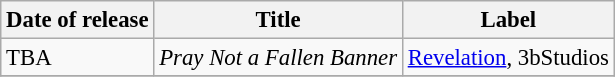<table class="wikitable" style="font-size: 95%;">
<tr>
<th>Date of release</th>
<th>Title</th>
<th>Label</th>
</tr>
<tr>
<td>TBA</td>
<td><em>Pray Not a Fallen Banner</em></td>
<td><a href='#'>Revelation</a>, 3bStudios</td>
</tr>
<tr>
</tr>
</table>
